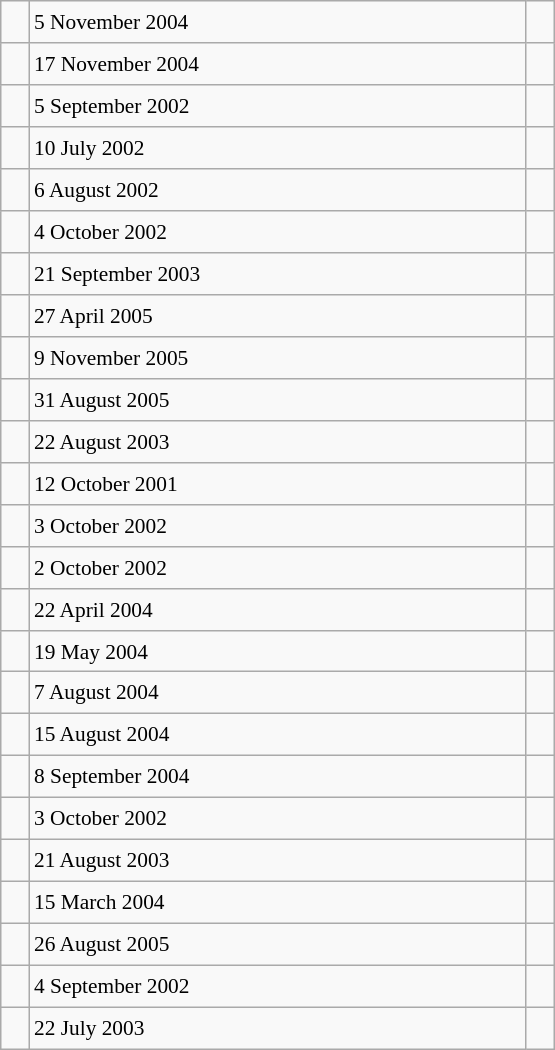<table class="wikitable" style="font-size: 89%; float: left; width: 26em; margin-right: 1em; height: 700px">
<tr>
<td></td>
<td>5 November 2004</td>
<td></td>
</tr>
<tr>
<td></td>
<td>17 November 2004</td>
<td></td>
</tr>
<tr>
<td></td>
<td>5 September 2002</td>
<td></td>
</tr>
<tr>
<td></td>
<td>10 July 2002</td>
<td></td>
</tr>
<tr>
<td></td>
<td>6 August 2002</td>
<td></td>
</tr>
<tr>
<td></td>
<td>4 October 2002</td>
<td></td>
</tr>
<tr>
<td></td>
<td>21 September 2003</td>
<td></td>
</tr>
<tr>
<td></td>
<td>27 April 2005</td>
<td></td>
</tr>
<tr>
<td></td>
<td>9 November 2005</td>
<td></td>
</tr>
<tr>
<td></td>
<td>31 August 2005</td>
<td></td>
</tr>
<tr>
<td></td>
<td>22 August 2003</td>
<td></td>
</tr>
<tr>
<td></td>
<td>12 October 2001</td>
<td></td>
</tr>
<tr>
<td></td>
<td>3 October 2002</td>
<td></td>
</tr>
<tr>
<td></td>
<td>2 October 2002</td>
<td></td>
</tr>
<tr>
<td></td>
<td>22 April 2004</td>
<td></td>
</tr>
<tr>
<td></td>
<td>19 May 2004</td>
<td></td>
</tr>
<tr>
<td></td>
<td>7 August 2004</td>
<td></td>
</tr>
<tr>
<td></td>
<td>15 August 2004</td>
<td></td>
</tr>
<tr>
<td></td>
<td>8 September 2004</td>
<td></td>
</tr>
<tr>
<td></td>
<td>3 October 2002</td>
<td></td>
</tr>
<tr>
<td></td>
<td>21 August 2003</td>
<td></td>
</tr>
<tr>
<td></td>
<td>15 March 2004</td>
<td></td>
</tr>
<tr>
<td></td>
<td>26 August 2005</td>
<td></td>
</tr>
<tr>
<td></td>
<td>4 September 2002</td>
<td></td>
</tr>
<tr>
<td></td>
<td>22 July 2003</td>
<td></td>
</tr>
</table>
